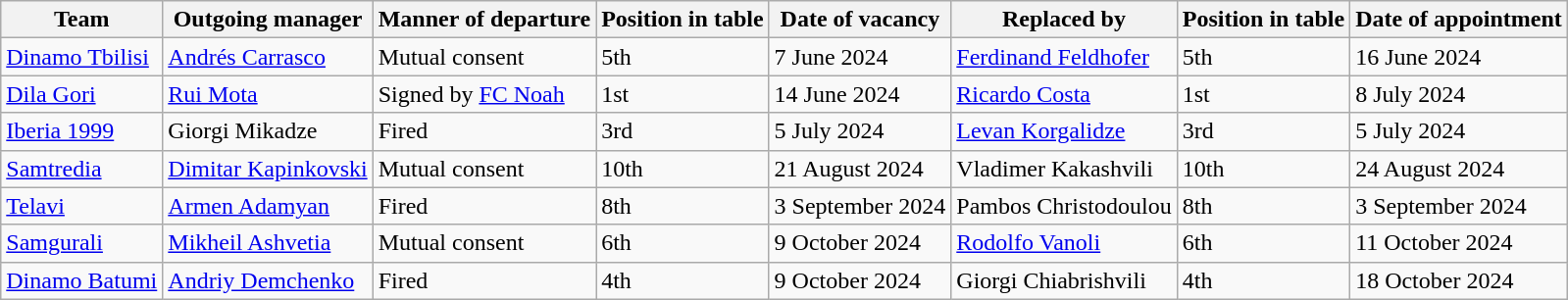<table class="wikitable">
<tr>
<th>Team</th>
<th>Outgoing manager</th>
<th>Manner of departure</th>
<th>Position in table</th>
<th>Date of vacancy</th>
<th>Replaced by</th>
<th>Position in table</th>
<th>Date of appointment</th>
</tr>
<tr>
<td><a href='#'>Dinamo Tbilisi</a></td>
<td> <a href='#'>Andrés Carrasco</a></td>
<td>Mutual consent</td>
<td>5th</td>
<td>7 June 2024</td>
<td> <a href='#'>Ferdinand Feldhofer</a></td>
<td>5th</td>
<td>16 June 2024</td>
</tr>
<tr>
<td><a href='#'>Dila Gori</a></td>
<td> <a href='#'>Rui Mota</a></td>
<td>Signed by <a href='#'>FC Noah</a></td>
<td>1st</td>
<td>14 June 2024</td>
<td> <a href='#'>Ricardo Costa</a></td>
<td>1st</td>
<td>8 July 2024</td>
</tr>
<tr>
<td><a href='#'>Iberia 1999</a></td>
<td> Giorgi Mikadze</td>
<td>Fired</td>
<td>3rd</td>
<td>5 July 2024</td>
<td> <a href='#'>Levan Korgalidze</a></td>
<td>3rd</td>
<td>5 July 2024</td>
</tr>
<tr>
<td><a href='#'>Samtredia</a></td>
<td> <a href='#'>Dimitar Kapinkovski</a></td>
<td>Mutual consent</td>
<td>10th</td>
<td>21 August 2024</td>
<td> Vladimer Kakashvili</td>
<td>10th</td>
<td>24 August 2024</td>
</tr>
<tr>
<td><a href='#'>Telavi</a></td>
<td> <a href='#'>Armen Adamyan</a></td>
<td>Fired</td>
<td>8th</td>
<td>3 September 2024</td>
<td> Pambos Christodoulou</td>
<td>8th</td>
<td>3 September 2024</td>
</tr>
<tr>
<td><a href='#'>Samgurali</a></td>
<td> <a href='#'>Mikheil Ashvetia</a></td>
<td>Mutual consent</td>
<td>6th</td>
<td>9 October 2024</td>
<td> <a href='#'>Rodolfo Vanoli</a></td>
<td>6th</td>
<td>11 October 2024</td>
</tr>
<tr>
<td><a href='#'>Dinamo Batumi</a></td>
<td> <a href='#'>Andriy Demchenko</a></td>
<td>Fired</td>
<td>4th</td>
<td>9 October 2024</td>
<td> Giorgi Chiabrishvili</td>
<td>4th</td>
<td>18 October 2024</td>
</tr>
</table>
